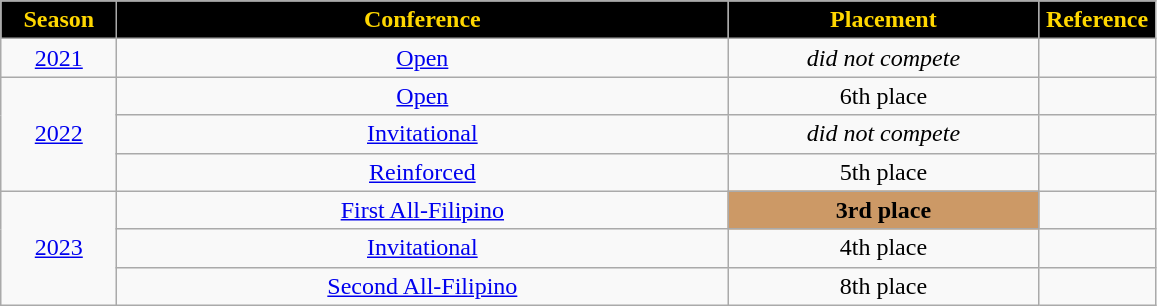<table class="wikitable">
<tr>
<th width=70px  style="background: #000000; color: gold; text-align: center"><strong>Season</strong></th>
<th width=400px style="background: #000000; color: gold; text-align: center"><strong>Conference</strong></th>
<th width=200px style="background: #000000; color: gold; text-align: center"><strong>Placement</strong></th>
<th width=70px style="background: #000000; color: gold; text-align: center"><strong>Reference</strong></th>
</tr>
<tr align=center>
<td><a href='#'>2021</a></td>
<td><a href='#'>Open</a></td>
<td><em>did not compete</em></td>
<td></td>
</tr>
<tr align=center>
<td rowspan=3><a href='#'>2022</a></td>
<td><a href='#'>Open</a></td>
<td>6th place</td>
<td></td>
</tr>
<tr align=center>
<td><a href='#'>Invitational</a></td>
<td><em>did not compete</em></td>
<td></td>
</tr>
<tr align=center>
<td><a href='#'>Reinforced</a></td>
<td>5th place</td>
<td></td>
</tr>
<tr align=center>
<td rowspan=3><a href='#'>2023</a></td>
<td><a href='#'>First All-Filipino</a></td>
<td style="background:#CC9966;"><strong>3rd place</strong></td>
<td></td>
</tr>
<tr align=center>
<td><a href='#'>Invitational</a></td>
<td>4th place</td>
<td></td>
</tr>
<tr align=center>
<td><a href='#'>Second All-Filipino</a></td>
<td>8th place</td>
<td></td>
</tr>
</table>
